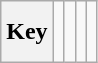<table class="wikitable" style="height:2.6em">
<tr>
<th>Key</th>
<td> </td>
<td></td>
<td></td>
<td></td>
</tr>
</table>
